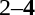<table style="text-align:center">
<tr>
<th width=223></th>
<th width=100></th>
<th width=223></th>
</tr>
<tr>
<td align=right><small><span></span></small> </td>
<td>2–<strong>4</strong></td>
<td align=left><strong></strong> <small><span></span></small></td>
</tr>
</table>
